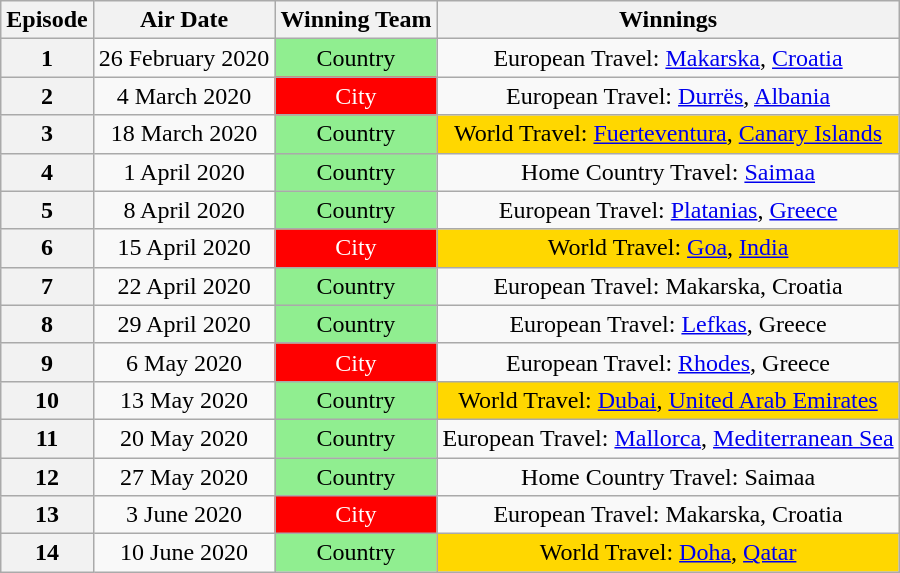<table class="wikitable" style="text-align:center;">
<tr>
<th>Episode</th>
<th>Air Date</th>
<th>Winning Team</th>
<th>Winnings</th>
</tr>
<tr>
<th>1</th>
<td>26 February 2020</td>
<td style="background: lightgreen;">Country</td>
<td>European Travel: <a href='#'>Makarska</a>, <a href='#'>Croatia</a></td>
</tr>
<tr>
<th>2</th>
<td>4 March 2020</td>
<td style="background:red; color:white;">City</td>
<td>European Travel: <a href='#'>Durrës</a>, <a href='#'>Albania</a></td>
</tr>
<tr>
<th>3</th>
<td>18 March 2020</td>
<td style="background: lightgreen;">Country</td>
<td bgcolor="gold">World Travel: <a href='#'>Fuerteventura</a>, <a href='#'>Canary Islands</a></td>
</tr>
<tr>
<th>4</th>
<td>1 April 2020</td>
<td style="background: lightgreen;">Country</td>
<td>Home Country Travel: <a href='#'>Saimaa</a></td>
</tr>
<tr>
<th>5</th>
<td>8 April 2020</td>
<td style="background: lightgreen;">Country</td>
<td>European Travel: <a href='#'>Platanias</a>, <a href='#'>Greece</a></td>
</tr>
<tr>
<th>6</th>
<td>15 April 2020</td>
<td style="background:red; color:white;">City</td>
<td bgcolor="gold">World Travel: <a href='#'>Goa</a>, <a href='#'>India</a></td>
</tr>
<tr>
<th>7</th>
<td>22 April 2020</td>
<td style="background: lightgreen;">Country</td>
<td>European Travel: Makarska, Croatia</td>
</tr>
<tr>
<th>8</th>
<td>29 April 2020</td>
<td style="background: lightgreen;">Country</td>
<td>European Travel: <a href='#'>Lefkas</a>, Greece</td>
</tr>
<tr>
<th>9</th>
<td>6 May 2020</td>
<td style="background:red; color:white;">City</td>
<td>European Travel: <a href='#'>Rhodes</a>, Greece</td>
</tr>
<tr>
<th>10</th>
<td>13 May 2020</td>
<td style="background: lightgreen;">Country</td>
<td bgcolor="gold">World Travel: <a href='#'>Dubai</a>, <a href='#'>United Arab Emirates</a></td>
</tr>
<tr>
<th>11</th>
<td>20 May 2020</td>
<td style="background: lightgreen;">Country</td>
<td>European Travel: <a href='#'>Mallorca</a>, <a href='#'>Mediterranean Sea</a></td>
</tr>
<tr>
<th>12</th>
<td>27 May 2020</td>
<td style="background: lightgreen;">Country</td>
<td>Home Country Travel: Saimaa</td>
</tr>
<tr>
<th>13</th>
<td>3 June 2020</td>
<td style="background:red; color:white;">City</td>
<td>European Travel: Makarska, Croatia</td>
</tr>
<tr>
<th>14</th>
<td>10 June 2020</td>
<td style="background: lightgreen;">Country</td>
<td bgcolor="gold">World Travel: <a href='#'>Doha</a>, <a href='#'>Qatar</a></td>
</tr>
</table>
